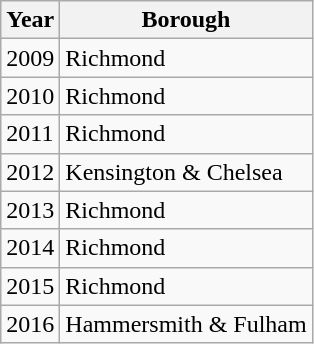<table class="wikitable">
<tr>
<th>Year</th>
<th>Borough</th>
</tr>
<tr>
<td>2009</td>
<td>Richmond</td>
</tr>
<tr>
<td>2010</td>
<td>Richmond</td>
</tr>
<tr>
<td>2011</td>
<td>Richmond</td>
</tr>
<tr>
<td>2012</td>
<td>Kensington & Chelsea</td>
</tr>
<tr>
<td>2013</td>
<td>Richmond</td>
</tr>
<tr>
<td>2014</td>
<td>Richmond</td>
</tr>
<tr>
<td>2015</td>
<td>Richmond</td>
</tr>
<tr>
<td>2016</td>
<td>Hammersmith & Fulham</td>
</tr>
</table>
